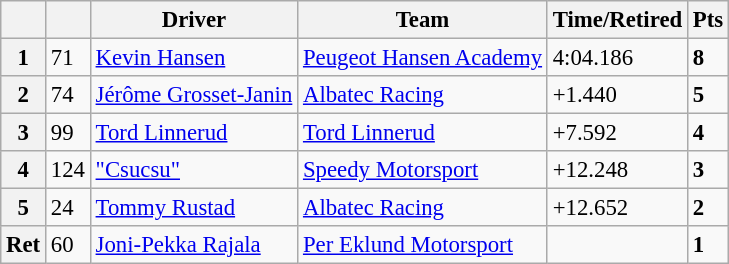<table class=wikitable style="font-size:95%">
<tr>
<th></th>
<th></th>
<th>Driver</th>
<th>Team</th>
<th>Time/Retired</th>
<th>Pts</th>
</tr>
<tr>
<th>1</th>
<td>71</td>
<td> <a href='#'>Kevin Hansen</a></td>
<td><a href='#'>Peugeot Hansen Academy</a></td>
<td>4:04.186</td>
<td><strong>8</strong></td>
</tr>
<tr>
<th>2</th>
<td>74</td>
<td> <a href='#'>Jérôme Grosset-Janin</a></td>
<td><a href='#'>Albatec Racing</a></td>
<td>+1.440</td>
<td><strong>5</strong></td>
</tr>
<tr>
<th>3</th>
<td>99</td>
<td> <a href='#'>Tord Linnerud</a></td>
<td><a href='#'>Tord Linnerud</a></td>
<td>+7.592</td>
<td><strong>4</strong></td>
</tr>
<tr>
<th>4</th>
<td>124</td>
<td> <a href='#'>"Csucsu"</a></td>
<td><a href='#'>Speedy Motorsport</a></td>
<td>+12.248</td>
<td><strong>3</strong></td>
</tr>
<tr>
<th>5</th>
<td>24</td>
<td> <a href='#'>Tommy Rustad</a></td>
<td><a href='#'>Albatec Racing</a></td>
<td>+12.652</td>
<td><strong>2</strong></td>
</tr>
<tr>
<th>Ret</th>
<td>60</td>
<td> <a href='#'>Joni-Pekka Rajala</a></td>
<td><a href='#'>Per Eklund Motorsport</a></td>
<td></td>
<td><strong>1</strong></td>
</tr>
</table>
